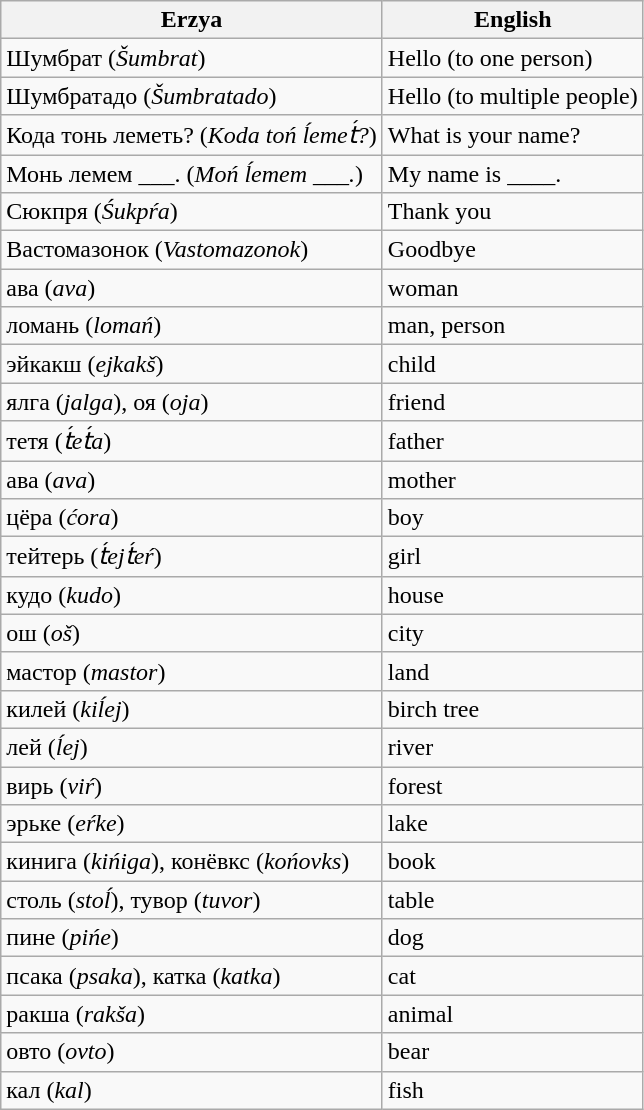<table class="wikitable">
<tr>
<th>Erzya</th>
<th>English</th>
</tr>
<tr>
<td>Шумбрат (<em>Šumbrat</em>)</td>
<td>Hello (to one person)</td>
</tr>
<tr>
<td>Шумбратадо (<em>Šumbratado</em>)</td>
<td>Hello (to multiple people)</td>
</tr>
<tr>
<td>Кода тонь леметь? (<em>Koda toń ĺemet́?</em>)</td>
<td>What is your name?</td>
</tr>
<tr>
<td>Монь лемем ___. (<em>Moń ĺemem ___.</em>)</td>
<td>My name is ____.</td>
</tr>
<tr>
<td>Сюкпря (<em>Śukpŕa</em>)</td>
<td>Thank you</td>
</tr>
<tr>
<td>Вастомазонок (<em>Vastomazonok</em>)</td>
<td>Goodbye</td>
</tr>
<tr>
<td>ава (<em>ava</em>)</td>
<td>woman</td>
</tr>
<tr>
<td>ломань (<em>lomań</em>)</td>
<td>man, person</td>
</tr>
<tr>
<td>эйкакш (<em>ejkakš</em>)</td>
<td>child</td>
</tr>
<tr>
<td>ялга (<em>jalga</em>), оя (<em>oja</em>)</td>
<td>friend</td>
</tr>
<tr>
<td>тетя (<em>t́et́a</em>)</td>
<td>father</td>
</tr>
<tr>
<td>ава (<em>ava</em>)</td>
<td>mother</td>
</tr>
<tr>
<td>цёра (<em>ćora</em>)</td>
<td>boy</td>
</tr>
<tr>
<td>тейтерь (<em>t́ejt́eŕ</em>)</td>
<td>girl</td>
</tr>
<tr>
<td>кудо (<em>kudo</em>)</td>
<td>house</td>
</tr>
<tr>
<td>ош (<em>oš</em>)</td>
<td>city</td>
</tr>
<tr>
<td>мастор (<em>mastor</em>)</td>
<td>land</td>
</tr>
<tr>
<td>килей (<em>kiĺej</em>)</td>
<td>birch tree</td>
</tr>
<tr>
<td>лей (<em>ĺej</em>)</td>
<td>river</td>
</tr>
<tr>
<td>вирь (<em>viŕ</em>)</td>
<td>forest</td>
</tr>
<tr>
<td>эрьке (<em>eŕke</em>)</td>
<td>lake</td>
</tr>
<tr>
<td>кинига (<em>kińiga</em>), конёвкс (<em>końovks</em>)</td>
<td>book</td>
</tr>
<tr>
<td>столь (<em>stoĺ</em>), тувор (<em>tuvor</em>)</td>
<td>table</td>
</tr>
<tr>
<td>пине (<em>pińe</em>)</td>
<td>dog</td>
</tr>
<tr>
<td>псака (<em>psaka</em>), катка (<em>katka</em>)</td>
<td>cat</td>
</tr>
<tr>
<td>ракша (<em>rakša</em>)</td>
<td>animal</td>
</tr>
<tr>
<td>овто (<em>ovto</em>)</td>
<td>bear</td>
</tr>
<tr>
<td>кал (<em>kal</em>)</td>
<td>fish</td>
</tr>
</table>
